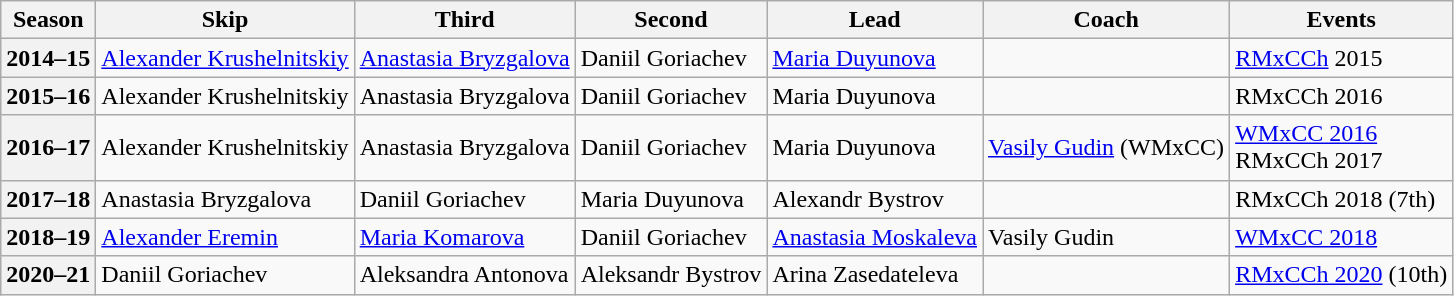<table class="wikitable">
<tr>
<th scope="col">Season</th>
<th scope="col">Skip</th>
<th scope="col">Third</th>
<th scope="col">Second</th>
<th scope="col">Lead</th>
<th scope="col">Coach</th>
<th scope="col">Events</th>
</tr>
<tr>
<th scope="row">2014–15</th>
<td><a href='#'>Alexander Krushelnitskiy</a></td>
<td><a href='#'>Anastasia Bryzgalova</a></td>
<td>Daniil Goriachev</td>
<td><a href='#'>Maria Duyunova</a></td>
<td></td>
<td><a href='#'>RMxCCh</a> 2015 </td>
</tr>
<tr>
<th scope="row">2015–16</th>
<td>Alexander Krushelnitskiy</td>
<td>Anastasia Bryzgalova</td>
<td>Daniil Goriachev</td>
<td>Maria Duyunova</td>
<td></td>
<td>RMxCCh 2016 </td>
</tr>
<tr>
<th scope="row">2016–17</th>
<td>Alexander Krushelnitskiy</td>
<td>Anastasia Bryzgalova</td>
<td>Daniil Goriachev</td>
<td>Maria Duyunova</td>
<td><a href='#'>Vasily Gudin</a> (WMxCC)</td>
<td><a href='#'>WMxCC 2016</a> <br>RMxCCh 2017 </td>
</tr>
<tr>
<th scope="row">2017–18</th>
<td>Anastasia Bryzgalova</td>
<td>Daniil Goriachev</td>
<td>Maria Duyunova</td>
<td>Alexandr Bystrov</td>
<td></td>
<td>RMxCCh 2018 (7th)</td>
</tr>
<tr>
<th scope="row">2018–19</th>
<td><a href='#'>Alexander Eremin</a></td>
<td><a href='#'>Maria Komarova</a></td>
<td>Daniil Goriachev</td>
<td><a href='#'>Anastasia Moskaleva</a></td>
<td>Vasily Gudin</td>
<td><a href='#'>WMxCC 2018</a> </td>
</tr>
<tr>
<th scope="row">2020–21</th>
<td>Daniil Goriachev</td>
<td>Aleksandra Antonova</td>
<td>Aleksandr Bystrov</td>
<td>Arina Zasedateleva</td>
<td></td>
<td><a href='#'>RMxCCh 2020</a> (10th)</td>
</tr>
</table>
